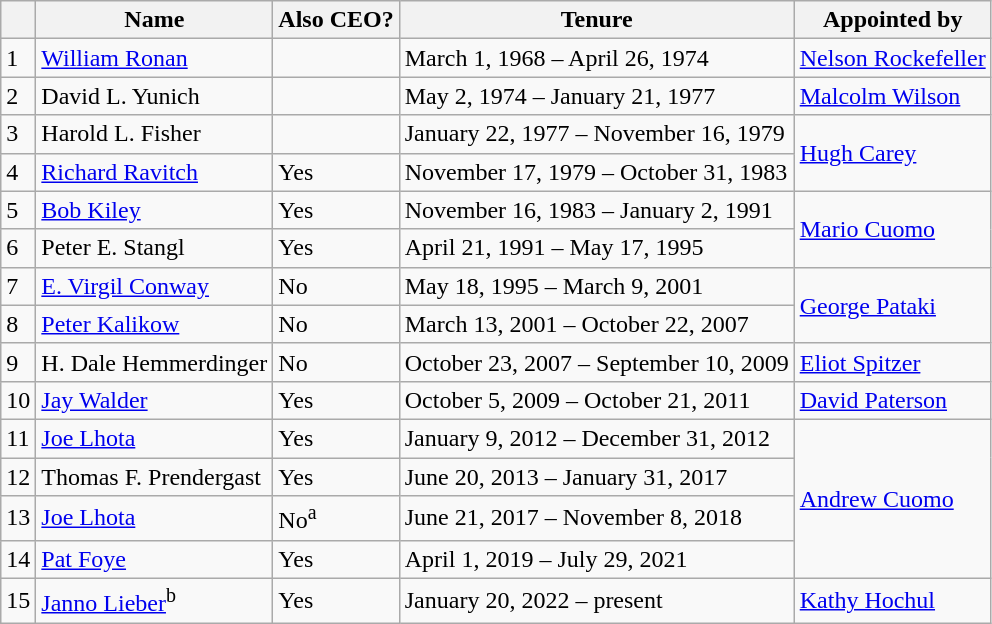<table class=wikitable>
<tr>
<th></th>
<th>Name</th>
<th>Also CEO?</th>
<th>Tenure</th>
<th>Appointed by</th>
</tr>
<tr>
<td>1</td>
<td><a href='#'>William Ronan</a></td>
<td></td>
<td>March 1, 1968 – April 26, 1974</td>
<td><a href='#'>Nelson Rockefeller</a></td>
</tr>
<tr>
<td>2</td>
<td>David L. Yunich</td>
<td></td>
<td>May 2, 1974 – January 21, 1977</td>
<td><a href='#'>Malcolm Wilson</a></td>
</tr>
<tr>
<td>3</td>
<td>Harold L. Fisher</td>
<td></td>
<td>January 22, 1977 – November 16, 1979</td>
<td rowspan=2><a href='#'>Hugh Carey</a></td>
</tr>
<tr>
<td>4</td>
<td><a href='#'>Richard Ravitch</a></td>
<td>Yes</td>
<td>November 17, 1979 – October 31, 1983</td>
</tr>
<tr>
<td>5</td>
<td><a href='#'>Bob Kiley</a></td>
<td>Yes</td>
<td>November 16, 1983 – January 2, 1991</td>
<td rowspan=2><a href='#'>Mario Cuomo</a></td>
</tr>
<tr>
<td>6</td>
<td>Peter E. Stangl</td>
<td>Yes</td>
<td>April 21, 1991 – May 17, 1995</td>
</tr>
<tr>
<td>7</td>
<td><a href='#'>E. Virgil Conway</a></td>
<td>No</td>
<td>May 18, 1995 – March 9, 2001</td>
<td rowspan=2><a href='#'>George Pataki</a></td>
</tr>
<tr>
<td>8</td>
<td><a href='#'>Peter Kalikow</a></td>
<td>No</td>
<td>March 13, 2001 – October 22, 2007</td>
</tr>
<tr>
<td>9</td>
<td>H. Dale Hemmerdinger</td>
<td>No</td>
<td>October 23, 2007 – September 10, 2009</td>
<td><a href='#'>Eliot Spitzer</a></td>
</tr>
<tr>
<td>10</td>
<td><a href='#'>Jay Walder</a></td>
<td>Yes</td>
<td>October 5, 2009 – October 21, 2011</td>
<td><a href='#'>David Paterson</a></td>
</tr>
<tr>
<td>11</td>
<td><a href='#'>Joe Lhota</a></td>
<td>Yes</td>
<td>January 9, 2012 – December 31, 2012</td>
<td rowspan=4><a href='#'>Andrew Cuomo</a></td>
</tr>
<tr>
<td>12</td>
<td>Thomas F. Prendergast</td>
<td>Yes</td>
<td>June 20, 2013 – January 31, 2017</td>
</tr>
<tr>
<td>13</td>
<td><a href='#'>Joe Lhota</a></td>
<td>No<sup>a</sup></td>
<td>June 21, 2017 – November 8, 2018</td>
</tr>
<tr>
<td>14</td>
<td><a href='#'>Pat Foye</a></td>
<td>Yes</td>
<td>April 1, 2019 – July 29, 2021</td>
</tr>
<tr>
<td>15</td>
<td><a href='#'>Janno Lieber</a><sup>b</sup></td>
<td>Yes</td>
<td>January 20, 2022 – present</td>
<td><a href='#'>Kathy Hochul</a></td>
</tr>
</table>
